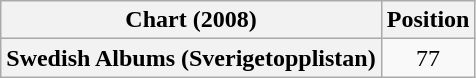<table class="wikitable plainrowheaders" style="text-align:center">
<tr>
<th scope="col">Chart (2008)</th>
<th scope="col">Position</th>
</tr>
<tr>
<th scope="row">Swedish Albums (Sverigetopplistan)</th>
<td>77</td>
</tr>
</table>
